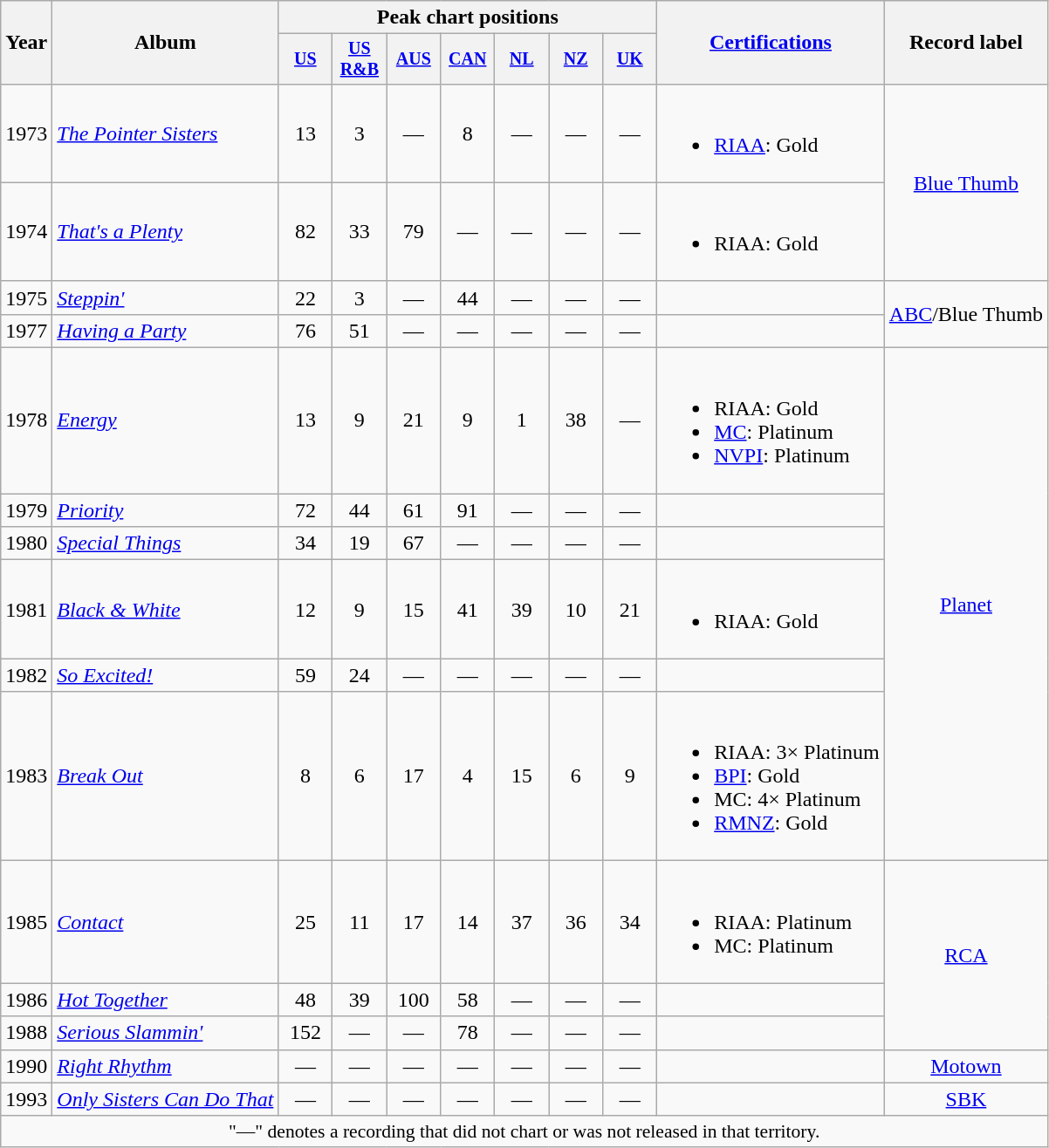<table class="wikitable" style="text-align:center;">
<tr>
<th rowspan="2">Year</th>
<th rowspan="2">Album</th>
<th colspan="7">Peak chart positions</th>
<th rowspan="2"><a href='#'>Certifications</a></th>
<th rowspan="2">Record label</th>
</tr>
<tr style="font-size:smaller;">
<th width="35"><a href='#'>US</a><br></th>
<th width="35"><a href='#'>US<br>R&B</a><br></th>
<th width="35"><a href='#'>AUS</a><br></th>
<th width="35"><a href='#'>CAN</a><br></th>
<th width="35"><a href='#'>NL</a><br></th>
<th width="35"><a href='#'>NZ</a><br></th>
<th width="35"><a href='#'>UK</a><br></th>
</tr>
<tr>
<td>1973</td>
<td align="left"><em><a href='#'>The Pointer Sisters</a></em></td>
<td>13</td>
<td>3</td>
<td>—</td>
<td>8</td>
<td>—</td>
<td>—</td>
<td>—</td>
<td align="left"><br><ul><li><a href='#'>RIAA</a>: Gold</li></ul></td>
<td rowspan="2"><a href='#'>Blue Thumb</a></td>
</tr>
<tr>
<td>1974</td>
<td align="left"><em><a href='#'>That's a Plenty</a></em></td>
<td>82</td>
<td>33</td>
<td>79</td>
<td>—</td>
<td>—</td>
<td>—</td>
<td>—</td>
<td align="left"><br><ul><li>RIAA: Gold</li></ul></td>
</tr>
<tr>
<td>1975</td>
<td align="left"><em><a href='#'>Steppin'</a></em></td>
<td>22</td>
<td>3</td>
<td>—</td>
<td>44</td>
<td>—</td>
<td>—</td>
<td>—</td>
<td align="left"></td>
<td rowspan="2"><a href='#'>ABC</a>/Blue Thumb</td>
</tr>
<tr>
<td>1977</td>
<td align="left"><em><a href='#'>Having a Party</a></em></td>
<td>76</td>
<td>51</td>
<td>—</td>
<td>—</td>
<td>—</td>
<td>—</td>
<td>—</td>
<td align="left"></td>
</tr>
<tr>
<td>1978</td>
<td align="left"><em><a href='#'>Energy</a></em></td>
<td>13</td>
<td>9</td>
<td>21</td>
<td>9</td>
<td>1</td>
<td>38</td>
<td>—</td>
<td align="left"><br><ul><li>RIAA: Gold</li><li><a href='#'>MC</a>: Platinum</li><li><a href='#'>NVPI</a>: Platinum</li></ul></td>
<td rowspan="6"><a href='#'>Planet</a></td>
</tr>
<tr>
<td>1979</td>
<td align="left"><em><a href='#'>Priority</a></em></td>
<td>72</td>
<td>44</td>
<td>61</td>
<td>91</td>
<td>—</td>
<td>—</td>
<td>—</td>
<td align="left"></td>
</tr>
<tr>
<td>1980</td>
<td align="left"><em><a href='#'>Special Things</a></em></td>
<td>34</td>
<td>19</td>
<td>67</td>
<td>—</td>
<td>—</td>
<td>—</td>
<td>—</td>
<td align="left"></td>
</tr>
<tr>
<td>1981</td>
<td align="left"><em><a href='#'>Black & White</a></em></td>
<td>12</td>
<td>9</td>
<td>15</td>
<td>41</td>
<td>39</td>
<td>10</td>
<td>21</td>
<td align="left"><br><ul><li>RIAA: Gold</li></ul></td>
</tr>
<tr>
<td>1982</td>
<td align="left"><em><a href='#'>So Excited!</a></em></td>
<td>59</td>
<td>24</td>
<td>—</td>
<td>—</td>
<td>—</td>
<td>—</td>
<td>—</td>
<td align="left"></td>
</tr>
<tr>
<td>1983</td>
<td align="left"><em><a href='#'>Break Out</a></em></td>
<td>8</td>
<td>6</td>
<td>17</td>
<td>4</td>
<td>15</td>
<td>6</td>
<td>9</td>
<td align="left"><br><ul><li>RIAA: 3× Platinum</li><li><a href='#'>BPI</a>: Gold</li><li>MC: 4× Platinum</li><li><a href='#'>RMNZ</a>: Gold</li></ul></td>
</tr>
<tr>
<td>1985</td>
<td align="left"><em><a href='#'>Contact</a></em></td>
<td>25</td>
<td>11</td>
<td>17</td>
<td>14</td>
<td>37</td>
<td>36</td>
<td>34</td>
<td align="left"><br><ul><li>RIAA: Platinum</li><li>MC: Platinum</li></ul></td>
<td rowspan="3"><a href='#'>RCA</a></td>
</tr>
<tr>
<td>1986</td>
<td align="left"><em><a href='#'>Hot Together</a></em></td>
<td>48</td>
<td>39</td>
<td>100</td>
<td>58</td>
<td>—</td>
<td>—</td>
<td>—</td>
<td align="left"></td>
</tr>
<tr>
<td>1988</td>
<td align="left"><em><a href='#'>Serious Slammin'</a></em></td>
<td>152</td>
<td>—</td>
<td>—</td>
<td>78</td>
<td>—</td>
<td>—</td>
<td>—</td>
<td align="left"></td>
</tr>
<tr>
<td>1990</td>
<td align="left"><em><a href='#'>Right Rhythm</a></em></td>
<td>—</td>
<td>—</td>
<td>—</td>
<td>—</td>
<td>—</td>
<td>—</td>
<td>—</td>
<td align="left"></td>
<td><a href='#'>Motown</a></td>
</tr>
<tr>
<td>1993</td>
<td align="left"><em><a href='#'>Only Sisters Can Do That</a></em></td>
<td>—</td>
<td>—</td>
<td>—</td>
<td>—</td>
<td>—</td>
<td>—</td>
<td>—</td>
<td align="left"></td>
<td><a href='#'>SBK</a></td>
</tr>
<tr>
<td colspan="18" style="font-size:90%">"—" denotes a recording that did not chart or was not released in that territory.</td>
</tr>
</table>
